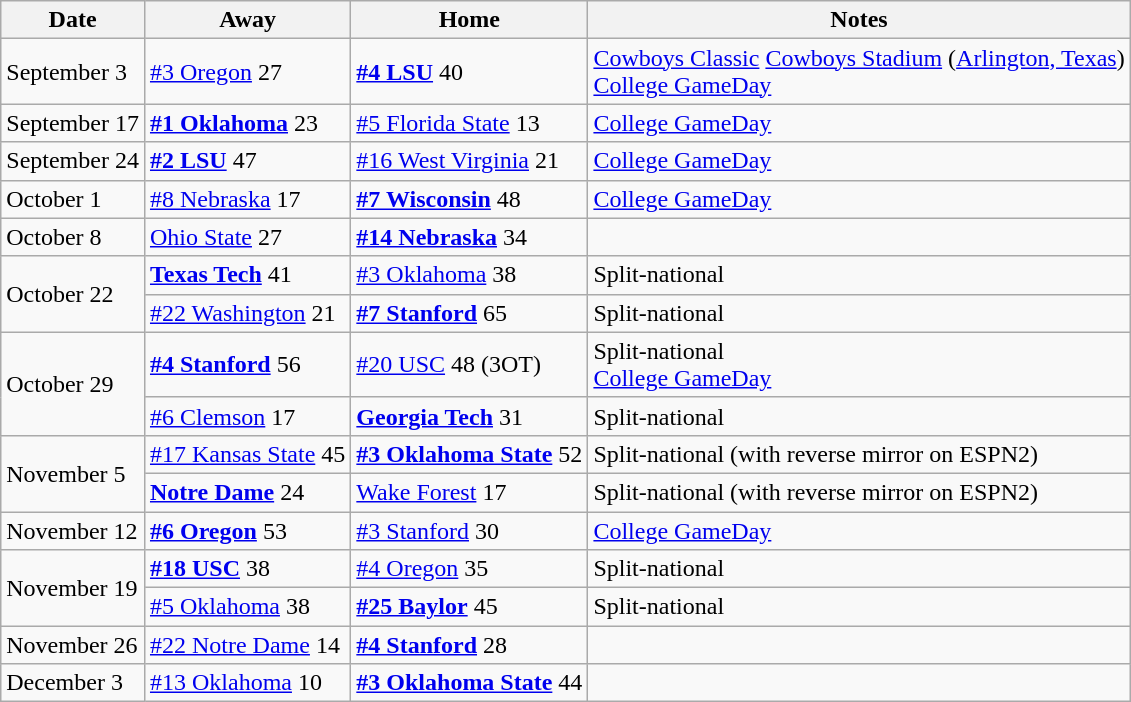<table class="wikitable sortable">
<tr>
<th>Date</th>
<th>Away</th>
<th>Home</th>
<th>Notes</th>
</tr>
<tr>
<td>September 3</td>
<td><a href='#'>#3 Oregon</a> 27</td>
<td><strong><a href='#'>#4 LSU</a></strong> 40</td>
<td><a href='#'>Cowboys Classic</a> <a href='#'>Cowboys Stadium</a> (<a href='#'>Arlington, Texas</a>)<br><a href='#'>College GameDay</a></td>
</tr>
<tr>
<td>September 17</td>
<td><strong><a href='#'>#1 Oklahoma</a></strong> 23</td>
<td><a href='#'>#5 Florida State</a> 13</td>
<td><a href='#'>College GameDay</a></td>
</tr>
<tr>
<td>September 24</td>
<td><strong><a href='#'>#2 LSU</a></strong> 47</td>
<td><a href='#'>#16 West Virginia</a> 21</td>
<td><a href='#'>College GameDay</a></td>
</tr>
<tr>
<td>October 1</td>
<td><a href='#'>#8 Nebraska</a> 17</td>
<td><strong><a href='#'>#7 Wisconsin</a></strong> 48</td>
<td><a href='#'>College GameDay</a></td>
</tr>
<tr>
<td>October 8</td>
<td><a href='#'>Ohio State</a> 27</td>
<td><strong><a href='#'>#14 Nebraska</a></strong> 34</td>
<td></td>
</tr>
<tr>
<td rowspan="2">October 22</td>
<td><strong><a href='#'>Texas Tech</a></strong> 41</td>
<td><a href='#'>#3 Oklahoma</a> 38</td>
<td>Split-national</td>
</tr>
<tr>
<td><a href='#'>#22 Washington</a> 21</td>
<td><strong><a href='#'>#7 Stanford</a></strong> 65</td>
<td>Split-national</td>
</tr>
<tr>
<td rowspan="2">October 29</td>
<td><strong><a href='#'>#4 Stanford</a></strong> 56</td>
<td><a href='#'>#20 USC</a> 48 (3OT)</td>
<td>Split-national<br><a href='#'>College GameDay</a></td>
</tr>
<tr>
<td><a href='#'>#6 Clemson</a> 17</td>
<td><strong><a href='#'>Georgia Tech</a></strong> 31</td>
<td>Split-national</td>
</tr>
<tr>
<td rowspan="2">November 5</td>
<td><a href='#'>#17 Kansas State</a> 45</td>
<td><strong><a href='#'>#3 Oklahoma State</a></strong> 52</td>
<td>Split-national (with reverse mirror on ESPN2)</td>
</tr>
<tr>
<td><strong><a href='#'>Notre Dame</a></strong> 24</td>
<td><a href='#'>Wake Forest</a> 17</td>
<td>Split-national (with reverse mirror on ESPN2)</td>
</tr>
<tr>
<td>November 12</td>
<td><strong><a href='#'>#6 Oregon</a></strong> 53</td>
<td><a href='#'>#3 Stanford</a> 30</td>
<td><a href='#'>College GameDay</a></td>
</tr>
<tr>
<td rowspan="2">November 19</td>
<td><strong><a href='#'>#18 USC</a></strong> 38</td>
<td><a href='#'>#4 Oregon</a> 35</td>
<td>Split-national</td>
</tr>
<tr>
<td><a href='#'>#5 Oklahoma</a> 38</td>
<td><strong><a href='#'>#25 Baylor</a></strong> 45</td>
<td>Split-national</td>
</tr>
<tr>
<td>November 26</td>
<td><a href='#'>#22 Notre Dame</a> 14</td>
<td><strong><a href='#'>#4 Stanford</a></strong> 28</td>
<td></td>
</tr>
<tr>
<td>December 3</td>
<td><a href='#'>#13 Oklahoma</a> 10</td>
<td><strong><a href='#'>#3 Oklahoma State</a></strong> 44</td>
<td></td>
</tr>
</table>
